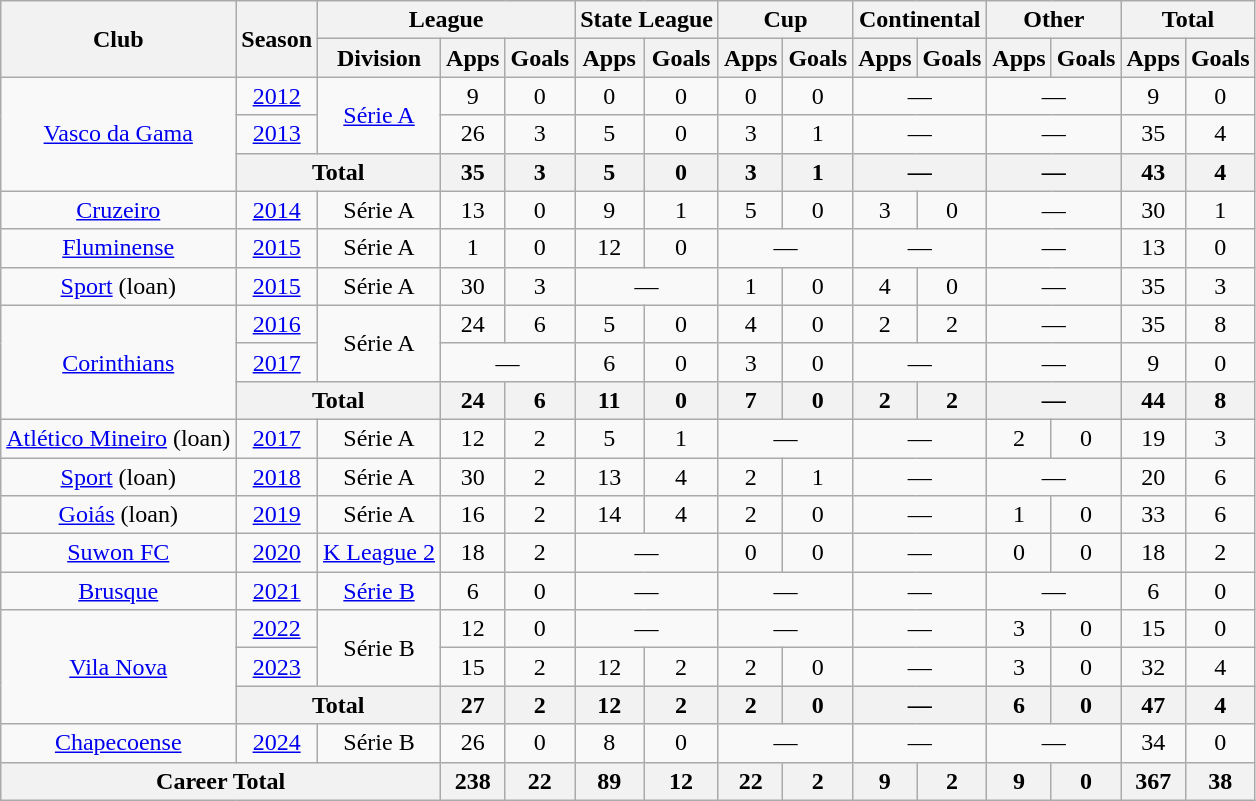<table class="wikitable" style="text-align: center;">
<tr>
<th rowspan="2">Club</th>
<th rowspan="2">Season</th>
<th colspan="3">League</th>
<th colspan="2">State League</th>
<th colspan="2">Cup</th>
<th colspan="2">Continental</th>
<th colspan="2">Other</th>
<th colspan="2">Total</th>
</tr>
<tr>
<th>Division</th>
<th>Apps</th>
<th>Goals</th>
<th>Apps</th>
<th>Goals</th>
<th>Apps</th>
<th>Goals</th>
<th>Apps</th>
<th>Goals</th>
<th>Apps</th>
<th>Goals</th>
<th>Apps</th>
<th>Goals</th>
</tr>
<tr>
<td rowspan="3"><a href='#'>Vasco da Gama</a></td>
<td><a href='#'>2012</a></td>
<td rowspan="2"><a href='#'>Série A</a></td>
<td>9</td>
<td>0</td>
<td>0</td>
<td>0</td>
<td>0</td>
<td>0</td>
<td colspan="2">—</td>
<td colspan="2">—</td>
<td>9</td>
<td>0</td>
</tr>
<tr>
<td><a href='#'>2013</a></td>
<td>26</td>
<td>3</td>
<td>5</td>
<td>0</td>
<td>3</td>
<td>1</td>
<td colspan="2">—</td>
<td colspan="2">—</td>
<td>35</td>
<td>4</td>
</tr>
<tr>
<th colspan="2">Total</th>
<th>35</th>
<th>3</th>
<th>5</th>
<th>0</th>
<th>3</th>
<th>1</th>
<th colspan="2">—</th>
<th colspan="2">—</th>
<th>43</th>
<th>4</th>
</tr>
<tr>
<td><a href='#'>Cruzeiro</a></td>
<td><a href='#'>2014</a></td>
<td>Série A</td>
<td>13</td>
<td>0</td>
<td>9</td>
<td>1</td>
<td>5</td>
<td>0</td>
<td>3</td>
<td>0</td>
<td colspan="2">—</td>
<td>30</td>
<td>1</td>
</tr>
<tr>
<td><a href='#'>Fluminense</a></td>
<td><a href='#'>2015</a></td>
<td>Série A</td>
<td>1</td>
<td>0</td>
<td>12</td>
<td>0</td>
<td colspan="2">—</td>
<td colspan="2">—</td>
<td colspan="2">—</td>
<td>13</td>
<td>0</td>
</tr>
<tr>
<td><a href='#'>Sport</a> (loan)</td>
<td><a href='#'>2015</a></td>
<td>Série A</td>
<td>30</td>
<td>3</td>
<td colspan="2">—</td>
<td>1</td>
<td>0</td>
<td>4</td>
<td>0</td>
<td colspan="2">—</td>
<td>35</td>
<td>3</td>
</tr>
<tr>
<td rowspan="3"><a href='#'>Corinthians</a></td>
<td><a href='#'>2016</a></td>
<td rowspan="2">Série A</td>
<td>24</td>
<td>6</td>
<td>5</td>
<td>0</td>
<td>4</td>
<td>0</td>
<td>2</td>
<td>2</td>
<td colspan="2">—</td>
<td>35</td>
<td>8</td>
</tr>
<tr>
<td><a href='#'>2017</a></td>
<td colspan="2">—</td>
<td>6</td>
<td>0</td>
<td>3</td>
<td>0</td>
<td colspan="2">—</td>
<td colspan="2">—</td>
<td>9</td>
<td>0</td>
</tr>
<tr>
<th colspan="2">Total</th>
<th>24</th>
<th>6</th>
<th>11</th>
<th>0</th>
<th>7</th>
<th>0</th>
<th>2</th>
<th>2</th>
<th colspan="2">—</th>
<th>44</th>
<th>8</th>
</tr>
<tr>
<td><a href='#'>Atlético Mineiro</a> (loan)</td>
<td><a href='#'>2017</a></td>
<td>Série A</td>
<td>12</td>
<td>2</td>
<td>5</td>
<td>1</td>
<td colspan="2">—</td>
<td colspan="2">—</td>
<td>2</td>
<td>0</td>
<td>19</td>
<td>3</td>
</tr>
<tr>
<td><a href='#'>Sport</a> (loan)</td>
<td><a href='#'>2018</a></td>
<td>Série A</td>
<td>30</td>
<td>2</td>
<td>13</td>
<td>4</td>
<td>2</td>
<td>1</td>
<td colspan="2">—</td>
<td colspan="2">—</td>
<td>20</td>
<td>6</td>
</tr>
<tr>
<td><a href='#'>Goiás</a> (loan)</td>
<td><a href='#'>2019</a></td>
<td>Série A</td>
<td>16</td>
<td>2</td>
<td>14</td>
<td>4</td>
<td>2</td>
<td>0</td>
<td colspan="2">—</td>
<td>1</td>
<td>0</td>
<td>33</td>
<td>6</td>
</tr>
<tr>
<td><a href='#'>Suwon FC</a></td>
<td><a href='#'>2020</a></td>
<td><a href='#'>K League 2</a></td>
<td>18</td>
<td>2</td>
<td colspan="2">—</td>
<td>0</td>
<td>0</td>
<td colspan="2">—</td>
<td>0</td>
<td>0</td>
<td>18</td>
<td>2</td>
</tr>
<tr>
<td><a href='#'>Brusque</a></td>
<td><a href='#'>2021</a></td>
<td><a href='#'>Série B</a></td>
<td>6</td>
<td>0</td>
<td colspan="2">—</td>
<td colspan="2">—</td>
<td colspan="2">—</td>
<td colspan="2">—</td>
<td>6</td>
<td>0</td>
</tr>
<tr>
<td rowspan="3"><a href='#'>Vila Nova</a></td>
<td><a href='#'>2022</a></td>
<td rowspan="2">Série B</td>
<td>12</td>
<td>0</td>
<td colspan="2">—</td>
<td colspan="2">—</td>
<td colspan="2">—</td>
<td>3</td>
<td>0</td>
<td>15</td>
<td>0</td>
</tr>
<tr>
<td><a href='#'>2023</a></td>
<td>15</td>
<td>2</td>
<td>12</td>
<td>2</td>
<td>2</td>
<td>0</td>
<td colspan="2">—</td>
<td>3</td>
<td>0</td>
<td>32</td>
<td>4</td>
</tr>
<tr>
<th colspan="2">Total</th>
<th>27</th>
<th>2</th>
<th>12</th>
<th>2</th>
<th>2</th>
<th>0</th>
<th colspan="2">—</th>
<th>6</th>
<th>0</th>
<th>47</th>
<th>4</th>
</tr>
<tr>
<td><a href='#'>Chapecoense</a></td>
<td><a href='#'>2024</a></td>
<td>Série B</td>
<td>26</td>
<td>0</td>
<td>8</td>
<td>0</td>
<td colspan="2">—</td>
<td colspan="2">—</td>
<td colspan="2">—</td>
<td>34</td>
<td>0</td>
</tr>
<tr>
<th colspan="3">Career Total</th>
<th>238</th>
<th>22</th>
<th>89</th>
<th>12</th>
<th>22</th>
<th>2</th>
<th>9</th>
<th>2</th>
<th>9</th>
<th>0</th>
<th>367</th>
<th>38</th>
</tr>
</table>
